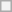<table class="wikitable" style="text-align:center">
<tr>
<th rowspan="1" colspan="2"></th>
</tr>
</table>
